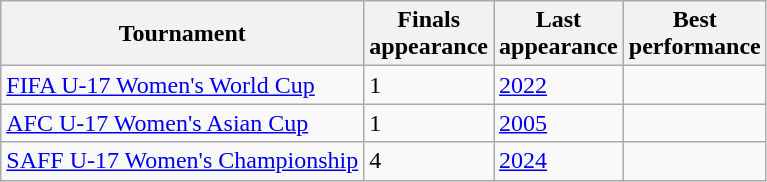<table class="wikitable sortable" style="text-align:left;">
<tr>
<th>Tournament</th>
<th data-sort-type="number">Finals<br>appearance</th>
<th>Last<br>appearance</th>
<th>Best<br>performance</th>
</tr>
<tr>
<td><a href='#'>FIFA U-17 Women's World Cup</a></td>
<td>1</td>
<td><a href='#'>2022</a></td>
<td></td>
</tr>
<tr>
<td><a href='#'>AFC U-17 Women's Asian Cup</a></td>
<td>1</td>
<td><a href='#'>2005</a></td>
<td></td>
</tr>
<tr>
<td><a href='#'>SAFF U-17 Women's Championship</a></td>
<td>4</td>
<td><a href='#'>2024</a></td>
<td></td>
</tr>
</table>
